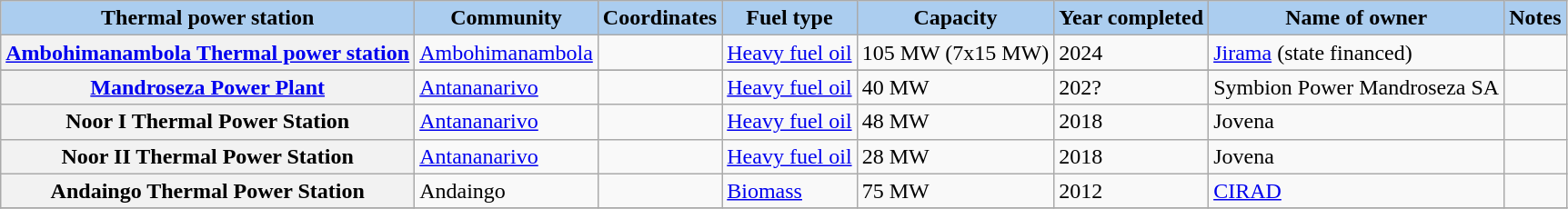<table class="wikitable sortable">
<tr>
<th style="background-color:#ABCDEF;">Thermal power station</th>
<th style="background-color:#ABCDEF;">Community</th>
<th style="background-color:#ABCDEF;">Coordinates</th>
<th style="background-color:#ABCDEF;">Fuel type</th>
<th style="background-color:#ABCDEF;">Capacity</th>
<th style="background-color:#ABCDEF;">Year completed</th>
<th style="background-color:#ABCDEF;">Name of owner</th>
<th style="background-color:#ABCDEF;">Notes</th>
</tr>
<tr>
<th><a href='#'>Ambohimanambola Thermal power station</a></th>
<td><a href='#'>Ambohimanambola</a></td>
<td></td>
<td><a href='#'>Heavy fuel oil</a></td>
<td>105 MW (7x15 MW)</td>
<td>2024</td>
<td><a href='#'>Jirama</a> (state financed)</td>
</tr>
<tr>
</tr>
<tr>
<th><a href='#'>Mandroseza Power Plant</a></th>
<td><a href='#'>Antananarivo</a></td>
<td></td>
<td><a href='#'>Heavy fuel oil</a></td>
<td>40 MW</td>
<td>202?</td>
<td>Symbion Power Mandroseza SA</td>
<td></td>
</tr>
<tr>
<th>Noor I Thermal Power Station</th>
<td><a href='#'>Antananarivo</a></td>
<td></td>
<td><a href='#'>Heavy fuel oil</a></td>
<td>48 MW</td>
<td>2018</td>
<td>Jovena</td>
<td></td>
</tr>
<tr>
<th>Noor II Thermal Power Station</th>
<td><a href='#'>Antananarivo</a></td>
<td></td>
<td><a href='#'>Heavy fuel oil</a></td>
<td>28 MW</td>
<td>2018</td>
<td>Jovena</td>
<td></td>
</tr>
<tr>
<th>Andaingo Thermal Power Station</th>
<td>Andaingo</td>
<td></td>
<td><a href='#'>Biomass</a></td>
<td>75 MW</td>
<td>2012</td>
<td><a href='#'>CIRAD</a></td>
<td></td>
</tr>
<tr>
</tr>
</table>
